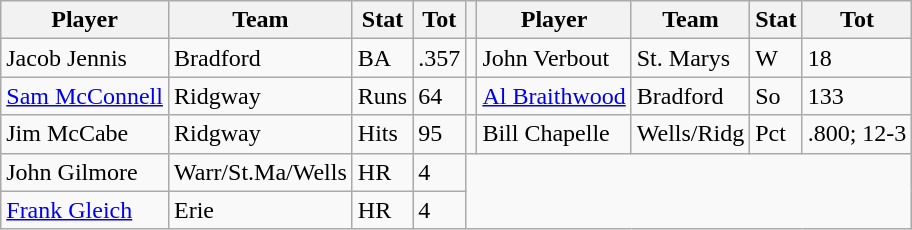<table class="wikitable">
<tr>
<th>Player</th>
<th>Team</th>
<th>Stat</th>
<th>Tot</th>
<th></th>
<th>Player</th>
<th>Team</th>
<th>Stat</th>
<th>Tot</th>
</tr>
<tr>
<td>Jacob Jennis</td>
<td>Bradford</td>
<td>BA</td>
<td>.357</td>
<td></td>
<td>John Verbout</td>
<td>St. Marys</td>
<td>W</td>
<td>18</td>
</tr>
<tr>
<td><a href='#'>Sam McConnell</a></td>
<td>Ridgway</td>
<td>Runs</td>
<td>64</td>
<td></td>
<td><a href='#'>Al Braithwood</a></td>
<td>Bradford</td>
<td>So</td>
<td>133</td>
</tr>
<tr>
<td>Jim McCabe</td>
<td>Ridgway</td>
<td>Hits</td>
<td>95</td>
<td></td>
<td>Bill Chapelle</td>
<td>Wells/Ridg</td>
<td>Pct</td>
<td>.800; 12-3</td>
</tr>
<tr>
<td>John Gilmore</td>
<td>Warr/St.Ma/Wells</td>
<td>HR</td>
<td>4</td>
</tr>
<tr>
<td><a href='#'>Frank Gleich</a></td>
<td>Erie</td>
<td>HR</td>
<td>4</td>
</tr>
</table>
